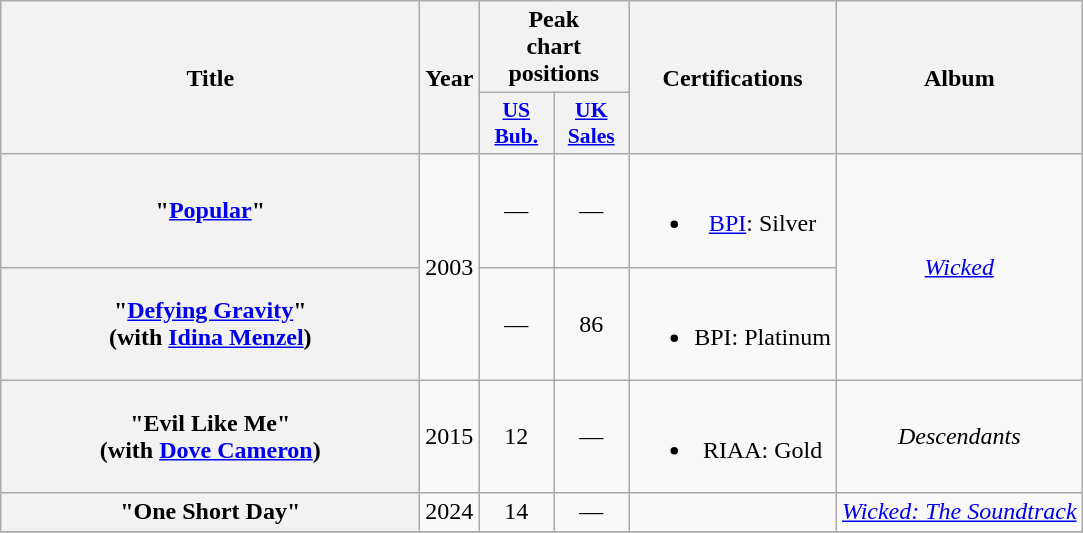<table class="wikitable plainrowheaders" style="text-align:center">
<tr>
<th rowspan="2" scope="col" style="width:17em;">Title</th>
<th rowspan="2" scope="col">Year</th>
<th colspan="2" scope="col">Peak<br>chart
positions</th>
<th rowspan="2" scope="col">Certifications</th>
<th rowspan="2" scope="col">Album</th>
</tr>
<tr>
<th scope="col" style="width:3em;font-size:90%;"><a href='#'>US<br>Bub.</a><br></th>
<th scope="col" style="width:3em;font-size:90%;"><a href='#'>UK<br>Sales</a><br></th>
</tr>
<tr>
<th scope="row">"<a href='#'>Popular</a>"</th>
<td rowspan="2">2003</td>
<td>—</td>
<td>—</td>
<td><br><ul><li><a href='#'>BPI</a>: Silver</li></ul></td>
<td rowspan="2"><em><a href='#'>Wicked</a></em></td>
</tr>
<tr>
<th scope="row">"<a href='#'>Defying Gravity</a>"<br><span>(with <a href='#'>Idina Menzel</a>)</span></th>
<td>—</td>
<td>86</td>
<td><br><ul><li>BPI: Platinum</li></ul></td>
</tr>
<tr>
<th scope="row">"Evil Like Me"<br><span>(with <a href='#'>Dove Cameron</a>)</span></th>
<td>2015</td>
<td>12</td>
<td>—</td>
<td><br><ul><li>RIAA: Gold</li></ul></td>
<td><em>Descendants</em></td>
</tr>
<tr>
<th scope="row">"One Short Day"<br></th>
<td>2024</td>
<td>14</td>
<td>—</td>
<td></td>
<td><em><a href='#'>Wicked: The Soundtrack</a></em></td>
</tr>
<tr>
</tr>
</table>
